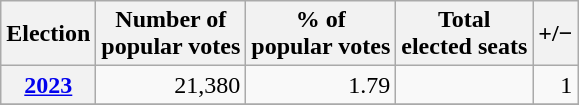<table class="wikitable" style="text-align: right;">
<tr>
<th>Election</th>
<th>Number of<br>popular votes</th>
<th>% of<br>popular votes</th>
<th>Total<br>elected seats</th>
<th>+/−</th>
</tr>
<tr>
<th><a href='#'>2023</a></th>
<td>21,380</td>
<td>1.79</td>
<td></td>
<td>1</td>
</tr>
<tr>
</tr>
</table>
